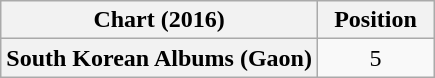<table class="wikitable plainrowheaders" style="text-align:center;">
<tr>
<th>Chart (2016)</th>
<th width="70">Position</th>
</tr>
<tr>
<th scope="row">South Korean Albums (Gaon)</th>
<td>5</td>
</tr>
</table>
